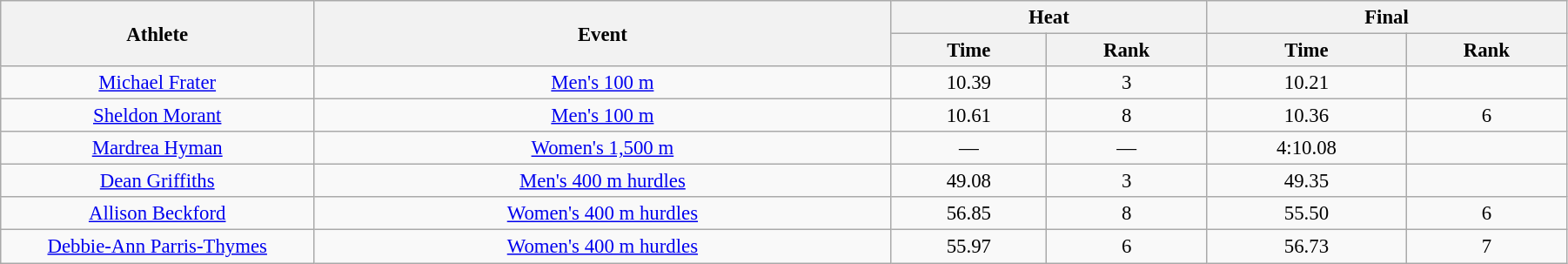<table class="wikitable" style="font-size:95%; text-align:center;" width="95%">
<tr>
<th rowspan="2">Athlete</th>
<th rowspan="2">Event</th>
<th colspan="2">Heat</th>
<th colspan="2">Final</th>
</tr>
<tr>
<th>Time</th>
<th>Rank</th>
<th>Time</th>
<th>Rank</th>
</tr>
<tr>
<td width=20%><a href='#'>Michael Frater</a></td>
<td><a href='#'>Men's 100 m</a></td>
<td>10.39</td>
<td>3</td>
<td>10.21</td>
<td></td>
</tr>
<tr>
<td width=20%><a href='#'>Sheldon Morant</a></td>
<td><a href='#'>Men's 100 m</a></td>
<td>10.61</td>
<td>8</td>
<td>10.36</td>
<td>6</td>
</tr>
<tr>
<td width=20%><a href='#'>Mardrea Hyman</a></td>
<td><a href='#'>Women's 1,500 m</a></td>
<td>—</td>
<td>—</td>
<td>4:10.08</td>
<td></td>
</tr>
<tr>
<td width=20%><a href='#'>Dean Griffiths</a></td>
<td><a href='#'>Men's 400 m hurdles</a></td>
<td>49.08</td>
<td>3</td>
<td>49.35</td>
<td></td>
</tr>
<tr>
<td width=20%><a href='#'>Allison Beckford</a></td>
<td><a href='#'>Women's 400 m hurdles</a></td>
<td>56.85</td>
<td>8</td>
<td>55.50</td>
<td>6</td>
</tr>
<tr>
<td width=20%><a href='#'>Debbie-Ann Parris-Thymes</a></td>
<td><a href='#'>Women's 400 m hurdles</a></td>
<td>55.97</td>
<td>6</td>
<td>56.73</td>
<td>7</td>
</tr>
</table>
